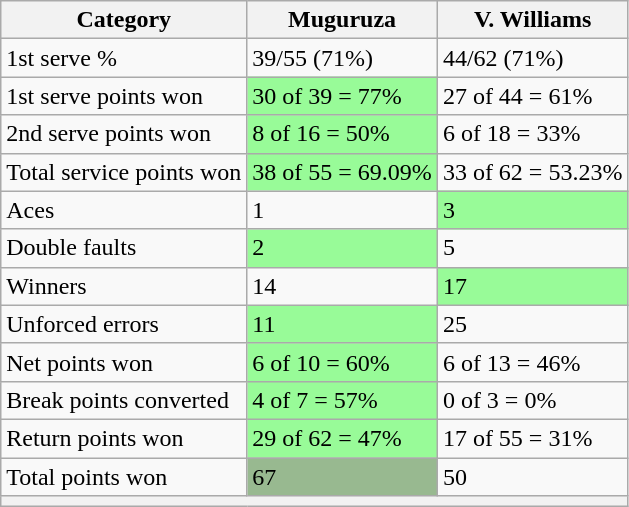<table class="wikitable">
<tr>
<th>Category</th>
<th> Muguruza</th>
<th> V. Williams</th>
</tr>
<tr>
<td>1st serve %</td>
<td>39/55 (71%)</td>
<td>44/62 (71%)</td>
</tr>
<tr>
<td>1st serve points won</td>
<td bgcolor=98FB98>30 of 39 = 77%</td>
<td>27 of 44 = 61%</td>
</tr>
<tr>
<td>2nd serve points won</td>
<td bgcolor=98FB98>8 of 16 = 50%</td>
<td>6 of 18 = 33%</td>
</tr>
<tr>
<td>Total service points won</td>
<td bgcolor=98FB98>38 of 55 = 69.09%</td>
<td>33 of 62 = 53.23%</td>
</tr>
<tr>
<td>Aces</td>
<td>1</td>
<td bgcolor=98FB98>3</td>
</tr>
<tr>
<td>Double faults</td>
<td bgcolor=98FB98>2</td>
<td>5</td>
</tr>
<tr>
<td>Winners</td>
<td>14</td>
<td bgcolor=98FB98>17</td>
</tr>
<tr>
<td>Unforced errors</td>
<td bgcolor=98FB98>11</td>
<td>25</td>
</tr>
<tr>
<td>Net points won</td>
<td bgcolor=98FB98>6 of 10 = 60%</td>
<td>6 of 13 = 46%</td>
</tr>
<tr>
<td>Break points converted</td>
<td bgcolor=98FB98>4 of 7 = 57%</td>
<td>0 of 3 = 0%</td>
</tr>
<tr>
<td>Return points won</td>
<td bgcolor=98FB98>29 of 62 = 47%</td>
<td>17 of 55 = 31%</td>
</tr>
<tr>
<td>Total points won</td>
<td bgcolor=98FB989>67</td>
<td>50</td>
</tr>
<tr>
<th colspan=3></th>
</tr>
</table>
